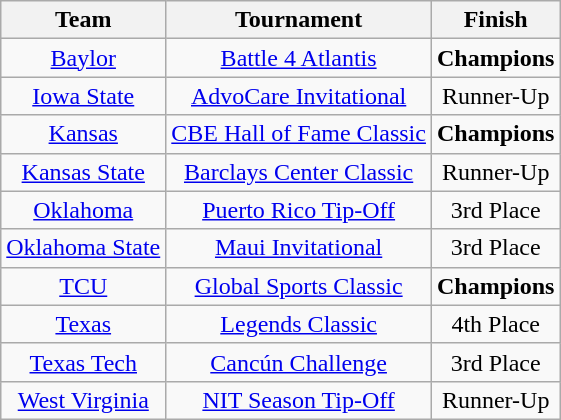<table class="wikitable">
<tr>
<th>Team</th>
<th>Tournament</th>
<th>Finish</th>
</tr>
<tr style="text-align:center;">
<td><a href='#'>Baylor</a></td>
<td><a href='#'>Battle 4 Atlantis</a></td>
<td><strong>Champions</strong></td>
</tr>
<tr style="text-align:center;">
<td><a href='#'>Iowa State</a></td>
<td><a href='#'>AdvoCare Invitational</a></td>
<td>Runner-Up</td>
</tr>
<tr style="text-align:center;">
<td><a href='#'>Kansas</a></td>
<td><a href='#'>CBE Hall of Fame Classic</a></td>
<td><strong>Champions</strong></td>
</tr>
<tr style="text-align:center;">
<td><a href='#'>Kansas State</a></td>
<td><a href='#'>Barclays Center Classic</a></td>
<td>Runner-Up</td>
</tr>
<tr style="text-align:center;">
<td><a href='#'>Oklahoma</a></td>
<td><a href='#'>Puerto Rico Tip-Off</a></td>
<td>3rd Place</td>
</tr>
<tr style="text-align:center;">
<td><a href='#'>Oklahoma State</a></td>
<td><a href='#'>Maui Invitational</a></td>
<td>3rd Place</td>
</tr>
<tr style="text-align:center;">
<td><a href='#'>TCU</a></td>
<td><a href='#'>Global Sports Classic</a></td>
<td><strong>Champions</strong></td>
</tr>
<tr style="text-align:center;">
<td><a href='#'>Texas</a></td>
<td><a href='#'>Legends Classic</a></td>
<td>4th Place</td>
</tr>
<tr style="text-align:center;">
<td><a href='#'>Texas Tech</a></td>
<td><a href='#'>Cancún Challenge</a></td>
<td>3rd Place</td>
</tr>
<tr style="text-align:center;">
<td><a href='#'>West Virginia</a></td>
<td><a href='#'>NIT Season Tip-Off</a></td>
<td>Runner-Up</td>
</tr>
</table>
